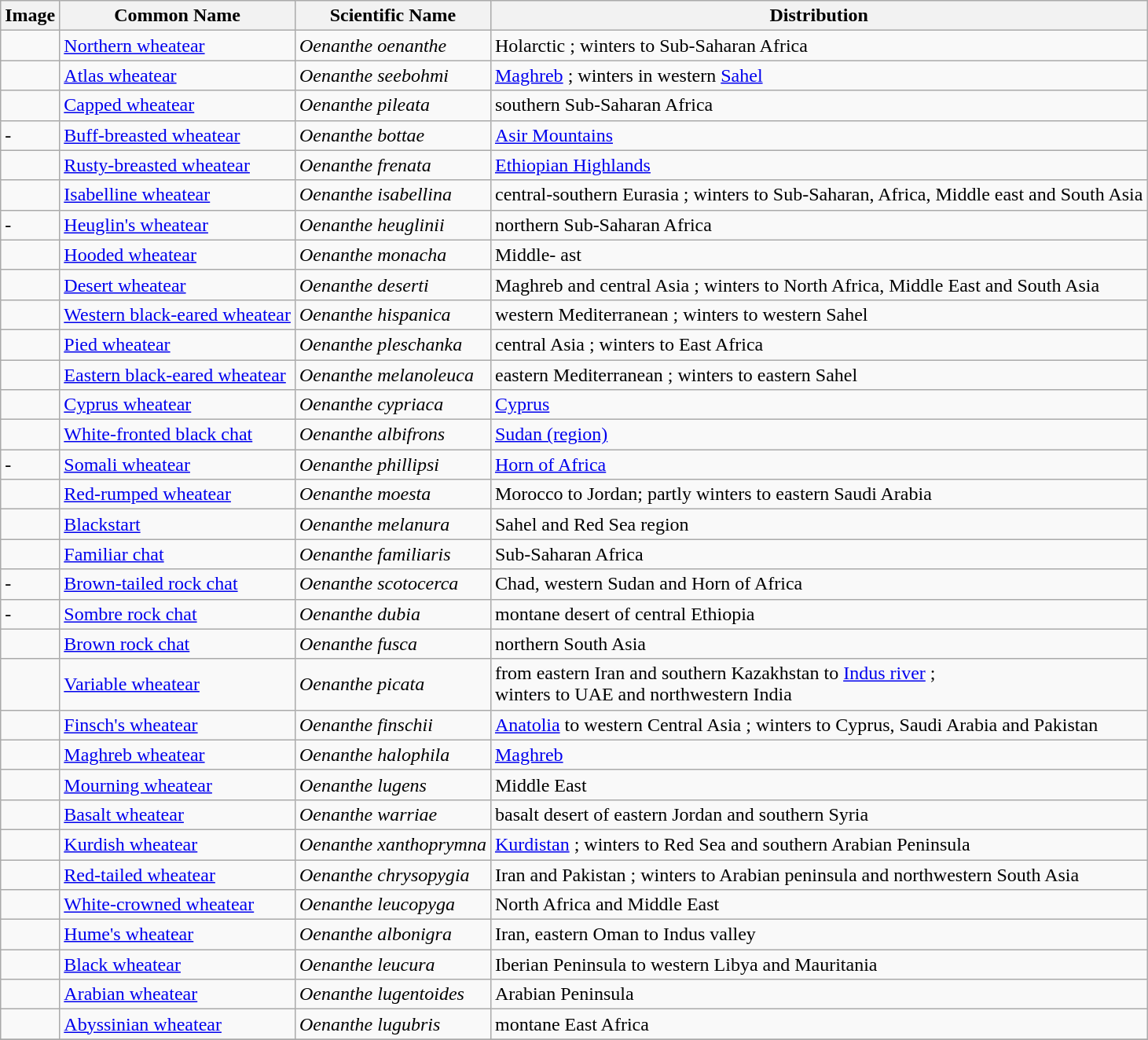<table class="wikitable">
<tr>
<th>Image</th>
<th>Common Name</th>
<th>Scientific Name</th>
<th>Distribution</th>
</tr>
<tr>
<td></td>
<td><a href='#'>Northern wheatear</a></td>
<td><em>Oenanthe oenanthe</em></td>
<td>Holarctic ; winters to Sub-Saharan Africa</td>
</tr>
<tr>
<td></td>
<td><a href='#'>Atlas wheatear</a></td>
<td><em>Oenanthe seebohmi</em></td>
<td><a href='#'>Maghreb</a> ; winters in western <a href='#'>Sahel</a></td>
</tr>
<tr>
<td></td>
<td><a href='#'>Capped wheatear</a></td>
<td><em>Oenanthe pileata</em></td>
<td>southern Sub-Saharan Africa</td>
</tr>
<tr>
<td>-</td>
<td><a href='#'>Buff-breasted wheatear</a></td>
<td><em>Oenanthe bottae</em></td>
<td><a href='#'>Asir Mountains</a></td>
</tr>
<tr>
<td></td>
<td><a href='#'>Rusty-breasted wheatear</a></td>
<td><em>Oenanthe frenata</em></td>
<td><a href='#'>Ethiopian Highlands</a></td>
</tr>
<tr>
<td></td>
<td><a href='#'>Isabelline wheatear</a></td>
<td><em>Oenanthe isabellina</em></td>
<td>central-southern Eurasia ; winters to Sub-Saharan, Africa, Middle east and South Asia</td>
</tr>
<tr>
<td>-</td>
<td><a href='#'>Heuglin's wheatear</a></td>
<td><em>Oenanthe heuglinii</em></td>
<td>northern Sub-Saharan Africa</td>
</tr>
<tr>
<td></td>
<td><a href='#'>Hooded wheatear</a></td>
<td><em>Oenanthe monacha</em></td>
<td>Middle- ast</td>
</tr>
<tr>
<td></td>
<td><a href='#'>Desert wheatear</a></td>
<td><em>Oenanthe deserti</em></td>
<td>Maghreb and central Asia ; winters to North Africa, Middle East and South Asia</td>
</tr>
<tr>
<td></td>
<td><a href='#'>Western black-eared wheatear</a></td>
<td><em>Oenanthe hispanica</em></td>
<td>western Mediterranean ; winters to western Sahel</td>
</tr>
<tr>
<td></td>
<td><a href='#'>Pied wheatear</a></td>
<td><em>Oenanthe pleschanka</em></td>
<td>central Asia ; winters to East Africa</td>
</tr>
<tr>
<td></td>
<td><a href='#'>Eastern black-eared wheatear</a></td>
<td><em>Oenanthe melanoleuca</em></td>
<td>eastern Mediterranean ; winters to eastern Sahel</td>
</tr>
<tr>
<td></td>
<td><a href='#'>Cyprus wheatear</a></td>
<td><em>Oenanthe cypriaca</em></td>
<td><a href='#'>Cyprus</a></td>
</tr>
<tr>
<td></td>
<td><a href='#'>White-fronted black chat</a></td>
<td><em>Oenanthe albifrons</em></td>
<td><a href='#'>Sudan (region)</a></td>
</tr>
<tr>
<td>-</td>
<td><a href='#'>Somali wheatear</a></td>
<td><em>Oenanthe phillipsi</em></td>
<td><a href='#'>Horn of Africa</a></td>
</tr>
<tr>
<td></td>
<td><a href='#'>Red-rumped wheatear</a></td>
<td><em>Oenanthe moesta</em></td>
<td>Morocco to Jordan; partly winters to eastern Saudi Arabia</td>
</tr>
<tr>
<td></td>
<td><a href='#'>Blackstart</a></td>
<td><em>Oenanthe melanura</em></td>
<td>Sahel and Red Sea region</td>
</tr>
<tr>
<td></td>
<td><a href='#'>Familiar chat</a></td>
<td><em>Oenanthe familiaris</em></td>
<td>Sub-Saharan Africa</td>
</tr>
<tr>
<td>-</td>
<td><a href='#'>Brown-tailed rock chat</a></td>
<td><em>Oenanthe scotocerca</em></td>
<td>Chad, western Sudan and Horn of Africa</td>
</tr>
<tr>
<td>-</td>
<td><a href='#'>Sombre rock chat</a></td>
<td><em>Oenanthe dubia</em></td>
<td>montane desert of central Ethiopia</td>
</tr>
<tr>
<td></td>
<td><a href='#'>Brown rock chat</a></td>
<td><em>Oenanthe fusca</em></td>
<td>northern South Asia</td>
</tr>
<tr>
<td></td>
<td><a href='#'>Variable wheatear</a></td>
<td><em>Oenanthe picata</em></td>
<td>from eastern Iran and southern Kazakhstan to <a href='#'>Indus river</a> ;<br>winters to UAE and northwestern India</td>
</tr>
<tr>
<td></td>
<td><a href='#'>Finsch's wheatear</a></td>
<td><em>Oenanthe finschii</em></td>
<td><a href='#'>Anatolia</a> to western Central Asia ; winters to Cyprus, Saudi Arabia and Pakistan</td>
</tr>
<tr>
<td></td>
<td><a href='#'>Maghreb wheatear</a></td>
<td><em>Oenanthe halophila</em></td>
<td><a href='#'>Maghreb</a></td>
</tr>
<tr>
<td></td>
<td><a href='#'>Mourning wheatear</a></td>
<td><em>Oenanthe lugens</em></td>
<td>Middle East</td>
</tr>
<tr>
<td></td>
<td><a href='#'>Basalt wheatear</a></td>
<td><em>Oenanthe warriae</em></td>
<td>basalt desert of eastern Jordan and southern Syria</td>
</tr>
<tr>
<td></td>
<td><a href='#'>Kurdish wheatear</a></td>
<td><em>Oenanthe xanthoprymna</em></td>
<td><a href='#'>Kurdistan</a> ; winters to Red Sea and southern Arabian Peninsula</td>
</tr>
<tr>
<td></td>
<td><a href='#'>Red-tailed wheatear</a></td>
<td><em>Oenanthe chrysopygia</em></td>
<td>Iran and Pakistan ; winters to Arabian peninsula and northwestern South Asia</td>
</tr>
<tr>
<td></td>
<td><a href='#'>White-crowned wheatear</a></td>
<td><em>Oenanthe leucopyga</em></td>
<td>North Africa and Middle East</td>
</tr>
<tr>
<td></td>
<td><a href='#'>Hume's wheatear</a></td>
<td><em>Oenanthe albonigra</em></td>
<td>Iran, eastern Oman to Indus valley</td>
</tr>
<tr>
<td></td>
<td><a href='#'>Black wheatear</a></td>
<td><em>Oenanthe leucura</em></td>
<td>Iberian Peninsula to western Libya and Mauritania</td>
</tr>
<tr>
<td></td>
<td><a href='#'>Arabian wheatear</a></td>
<td><em>Oenanthe lugentoides</em></td>
<td>Arabian Peninsula</td>
</tr>
<tr>
<td></td>
<td><a href='#'>Abyssinian wheatear</a></td>
<td><em>Oenanthe lugubris</em></td>
<td>montane East Africa</td>
</tr>
<tr>
</tr>
</table>
